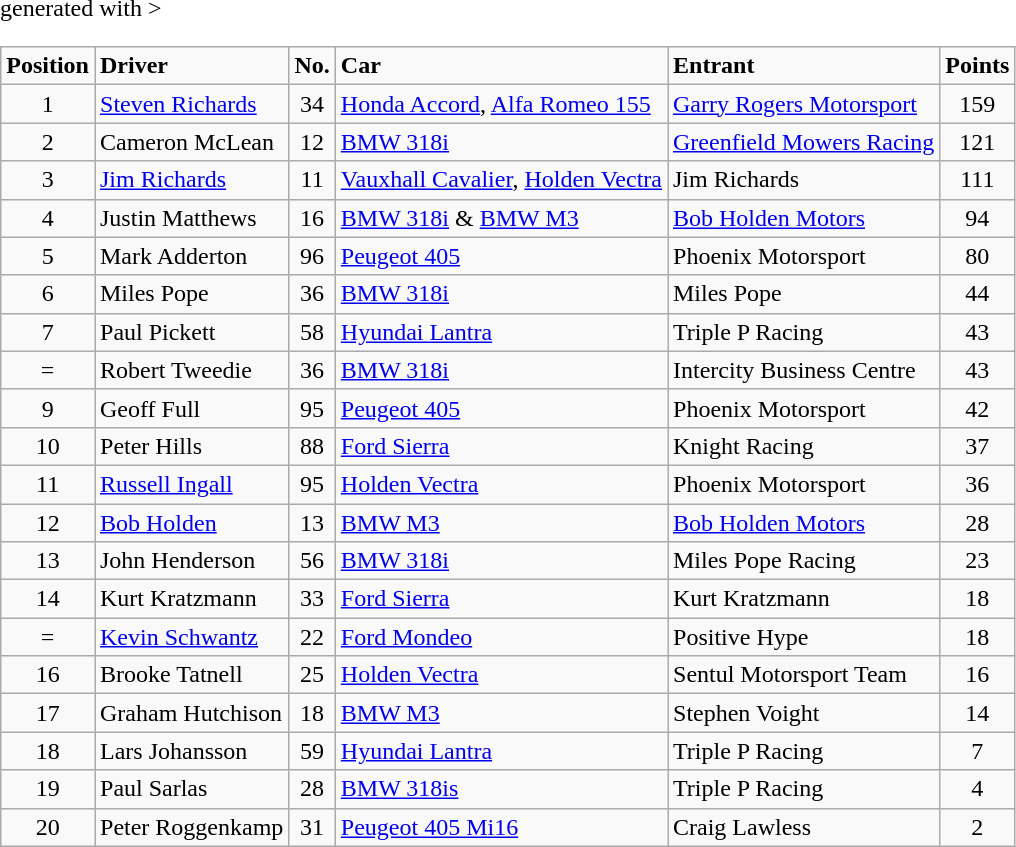<table class="wikitable" <hiddentext>generated with >
<tr style="font-weight:bold">
<td align="center">Position </td>
<td>Driver </td>
<td>No.</td>
<td>Car</td>
<td>Entrant</td>
<td align="center">Points </td>
</tr>
<tr>
<td align="center">1</td>
<td><a href='#'>Steven Richards</a></td>
<td align="center">34</td>
<td><a href='#'>Honda Accord</a>, <a href='#'>Alfa Romeo 155</a></td>
<td><a href='#'>Garry Rogers Motorsport</a></td>
<td align="center">159</td>
</tr>
<tr>
<td align="center">2</td>
<td>Cameron McLean</td>
<td align="center">12</td>
<td><a href='#'>BMW 318i</a></td>
<td><a href='#'>Greenfield Mowers Racing</a></td>
<td align="center">121</td>
</tr>
<tr>
<td align="center">3</td>
<td><a href='#'>Jim Richards</a></td>
<td align="center">11</td>
<td><a href='#'>Vauxhall Cavalier</a>, <a href='#'>Holden Vectra</a></td>
<td>Jim Richards</td>
<td align="center">111</td>
</tr>
<tr>
<td align="center">4</td>
<td>Justin Matthews</td>
<td align="center">16</td>
<td><a href='#'>BMW 318i</a> & <a href='#'>BMW M3</a></td>
<td><a href='#'>Bob Holden Motors</a></td>
<td align="center">94</td>
</tr>
<tr>
<td align="center">5</td>
<td>Mark Adderton</td>
<td align="center">96</td>
<td><a href='#'>Peugeot 405</a></td>
<td>Phoenix Motorsport</td>
<td align="center">80</td>
</tr>
<tr>
<td align="center">6</td>
<td>Miles Pope</td>
<td align="center">36</td>
<td><a href='#'>BMW 318i</a></td>
<td>Miles Pope</td>
<td align="center">44</td>
</tr>
<tr>
<td align="center">7</td>
<td>Paul Pickett</td>
<td align="center">58</td>
<td><a href='#'>Hyundai Lantra</a></td>
<td>Triple P Racing</td>
<td align="center">43</td>
</tr>
<tr>
<td align="center">=</td>
<td>Robert Tweedie</td>
<td align="center">36</td>
<td><a href='#'>BMW 318i</a></td>
<td>Intercity Business Centre</td>
<td align="center">43</td>
</tr>
<tr>
<td align="center">9</td>
<td>Geoff Full</td>
<td align="center">95</td>
<td><a href='#'>Peugeot 405</a></td>
<td>Phoenix Motorsport</td>
<td align="center">42</td>
</tr>
<tr>
<td align="center">10</td>
<td>Peter Hills</td>
<td align="center">88</td>
<td><a href='#'>Ford Sierra</a></td>
<td>Knight Racing</td>
<td align="center">37</td>
</tr>
<tr>
<td align="center">11</td>
<td><a href='#'>Russell Ingall</a></td>
<td align="center">95</td>
<td><a href='#'>Holden Vectra</a></td>
<td>Phoenix Motorsport</td>
<td align="center">36</td>
</tr>
<tr>
<td align="center">12</td>
<td><a href='#'>Bob Holden</a></td>
<td align="center">13</td>
<td><a href='#'>BMW M3</a></td>
<td><a href='#'>Bob Holden Motors</a></td>
<td align="center">28</td>
</tr>
<tr>
<td align="center">13</td>
<td>John Henderson</td>
<td align="center">56</td>
<td><a href='#'>BMW 318i</a></td>
<td>Miles Pope Racing</td>
<td align="center">23</td>
</tr>
<tr>
<td align="center">14</td>
<td>Kurt Kratzmann</td>
<td align="center">33</td>
<td><a href='#'>Ford Sierra</a></td>
<td>Kurt Kratzmann</td>
<td align="center">18</td>
</tr>
<tr>
<td align="center">=</td>
<td><a href='#'>Kevin Schwantz</a></td>
<td align="center">22</td>
<td><a href='#'>Ford Mondeo</a></td>
<td>Positive Hype</td>
<td align="center">18</td>
</tr>
<tr>
<td align="center">16</td>
<td>Brooke Tatnell</td>
<td align="center">25</td>
<td><a href='#'>Holden Vectra</a></td>
<td>Sentul Motorsport Team</td>
<td align="center">16</td>
</tr>
<tr>
<td align="center">17</td>
<td>Graham Hutchison</td>
<td align="center">18</td>
<td><a href='#'>BMW M3</a></td>
<td>Stephen Voight</td>
<td align="center">14</td>
</tr>
<tr>
<td align="center">18</td>
<td>Lars Johansson</td>
<td align="center">59</td>
<td><a href='#'>Hyundai Lantra</a></td>
<td>Triple P Racing</td>
<td align="center">7</td>
</tr>
<tr>
<td align="center">19</td>
<td>Paul Sarlas</td>
<td align="center">28</td>
<td><a href='#'>BMW 318is</a></td>
<td>Triple P Racing</td>
<td align="center">4</td>
</tr>
<tr>
<td align="center">20</td>
<td>Peter Roggenkamp</td>
<td align="center">31</td>
<td><a href='#'>Peugeot 405 Mi16</a></td>
<td>Craig Lawless</td>
<td align="center">2</td>
</tr>
</table>
